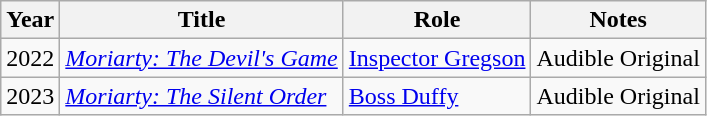<table class="wikitable sortable">
<tr>
<th>Year</th>
<th>Title</th>
<th>Role</th>
<th>Notes</th>
</tr>
<tr>
<td>2022</td>
<td><em><a href='#'>Moriarty: The Devil's Game</a></em></td>
<td><a href='#'>Inspector Gregson</a></td>
<td>Audible Original</td>
</tr>
<tr>
<td>2023</td>
<td><em><a href='#'>Moriarty: The Silent Order</a></em></td>
<td><a href='#'>Boss Duffy</a></td>
<td>Audible Original</td>
</tr>
</table>
